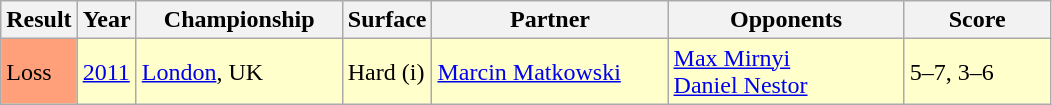<table class="sortable wikitable">
<tr>
<th style="width:40px">Result</th>
<th style="width:30px">Year</th>
<th style="width:130px">Championship</th>
<th style="width:50px">Surface</th>
<th style="width:150px">Partner</th>
<th style="width:150px">Opponents</th>
<th style="width:90px"  class="unsortable">Score</th>
</tr>
<tr bgcolor=#ffffcc>
<td style="background:#ffa07a;">Loss</td>
<td><a href='#'>2011</a></td>
<td><a href='#'>London</a>, UK</td>
<td>Hard (i)</td>
<td> <a href='#'>Marcin Matkowski</a></td>
<td> <a href='#'>Max Mirnyi</a><br> <a href='#'>Daniel Nestor</a></td>
<td>5–7, 3–6</td>
</tr>
</table>
